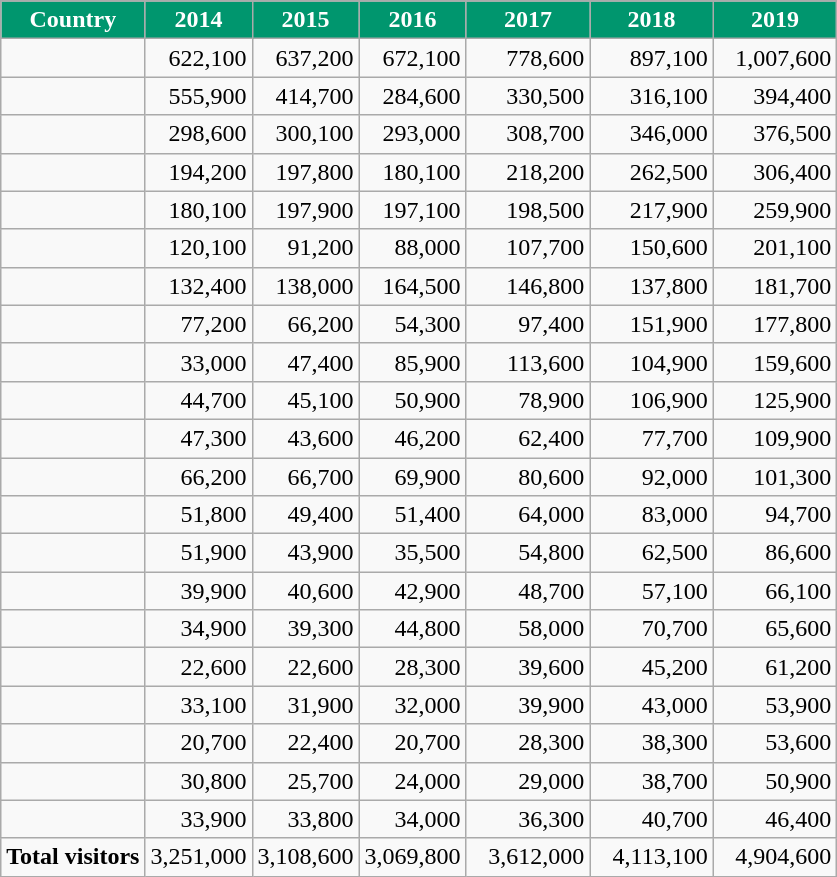<table class="wikitable sortable static-row-numbers" style="text-align:right;">
<tr>
</tr>
<tr style="color:white;">
<th style="background-color:#00966E;">Country</th>
<th style="background-color:#00966E;">2014</th>
<th style="background-color:#00966E;">2015</th>
<th style="background-color:#00966E;">2016</th>
<th style="width:75px; background-color:#00966E;">2017</th>
<th style="width:75px; background-color:#00966E;">2018</th>
<th style="width:75px; background-color:#00966E;">2019</th>
</tr>
<tr>
<td style=text-align:left></td>
<td>622,100</td>
<td>637,200</td>
<td>672,100</td>
<td>778,600</td>
<td>897,100</td>
<td>1,007,600</td>
</tr>
<tr>
<td style=text-align:left></td>
<td>555,900</td>
<td>414,700</td>
<td>284,600</td>
<td>330,500</td>
<td>316,100</td>
<td>394,400</td>
</tr>
<tr>
<td style=text-align:left></td>
<td>298,600</td>
<td>300,100</td>
<td>293,000</td>
<td>308,700</td>
<td>346,000</td>
<td>376,500</td>
</tr>
<tr>
<td style=text-align:left></td>
<td>194,200</td>
<td>197,800</td>
<td>180,100</td>
<td>218,200</td>
<td>262,500</td>
<td>306,400</td>
</tr>
<tr>
<td style=text-align:left></td>
<td>180,100</td>
<td>197,900</td>
<td>197,100</td>
<td>198,500</td>
<td>217,900</td>
<td>259,900</td>
</tr>
<tr>
<td style=text-align:left></td>
<td>120,100</td>
<td>91,200</td>
<td>88,000</td>
<td>107,700</td>
<td>150,600</td>
<td>201,100</td>
</tr>
<tr>
<td style=text-align:left></td>
<td>132,400</td>
<td>138,000</td>
<td>164,500</td>
<td>146,800</td>
<td>137,800</td>
<td>181,700</td>
</tr>
<tr>
<td style=text-align:left></td>
<td>77,200</td>
<td>66,200</td>
<td>54,300</td>
<td>97,400</td>
<td>151,900</td>
<td>177,800</td>
</tr>
<tr>
<td style=text-align:left></td>
<td>33,000</td>
<td>47,400</td>
<td>85,900</td>
<td>113,600</td>
<td>104,900</td>
<td>159,600</td>
</tr>
<tr>
<td style=text-align:left></td>
<td>44,700</td>
<td>45,100</td>
<td>50,900</td>
<td>78,900</td>
<td>106,900</td>
<td>125,900</td>
</tr>
<tr>
<td style=text-align:left></td>
<td>47,300</td>
<td>43,600</td>
<td>46,200</td>
<td>62,400</td>
<td>77,700</td>
<td>109,900</td>
</tr>
<tr>
<td style=text-align:left></td>
<td>66,200</td>
<td>66,700</td>
<td>69,900</td>
<td>80,600</td>
<td>92,000</td>
<td>101,300</td>
</tr>
<tr>
<td style=text-align:left></td>
<td>51,800</td>
<td>49,400</td>
<td>51,400</td>
<td>64,000</td>
<td>83,000</td>
<td>94,700</td>
</tr>
<tr>
<td style=text-align:left></td>
<td>51,900</td>
<td>43,900</td>
<td>35,500</td>
<td>54,800</td>
<td>62,500</td>
<td>86,600</td>
</tr>
<tr>
<td style=text-align:left></td>
<td>39,900</td>
<td>40,600</td>
<td>42,900</td>
<td>48,700</td>
<td>57,100</td>
<td>66,100</td>
</tr>
<tr>
<td style=text-align:left></td>
<td>34,900</td>
<td>39,300</td>
<td>44,800</td>
<td>58,000</td>
<td>70,700</td>
<td>65,600</td>
</tr>
<tr>
<td style=text-align:left></td>
<td>22,600</td>
<td>22,600</td>
<td>28,300</td>
<td>39,600</td>
<td>45,200</td>
<td>61,200</td>
</tr>
<tr>
<td style=text-align:left></td>
<td>33,100</td>
<td>31,900</td>
<td>32,000</td>
<td>39,900</td>
<td>43,000</td>
<td>53,900</td>
</tr>
<tr>
<td style=text-align:left></td>
<td>20,700</td>
<td>22,400</td>
<td>20,700</td>
<td>28,300</td>
<td>38,300</td>
<td>53,600</td>
</tr>
<tr>
<td style=text-align:left></td>
<td>30,800</td>
<td>25,700</td>
<td>24,000</td>
<td>29,000</td>
<td>38,700</td>
<td>50,900</td>
</tr>
<tr>
<td style=text-align:left></td>
<td>33,900</td>
<td>33,800</td>
<td>34,000</td>
<td>36,300</td>
<td>40,700</td>
<td>46,400</td>
</tr>
<tr class="sortbottom static-row-header">
<td style=text-align:left><strong>Total visitors</strong></td>
<td>3,251,000</td>
<td>3,108,600</td>
<td>3,069,800</td>
<td>3,612,000</td>
<td>4,113,100</td>
<td>4,904,600</td>
</tr>
</table>
